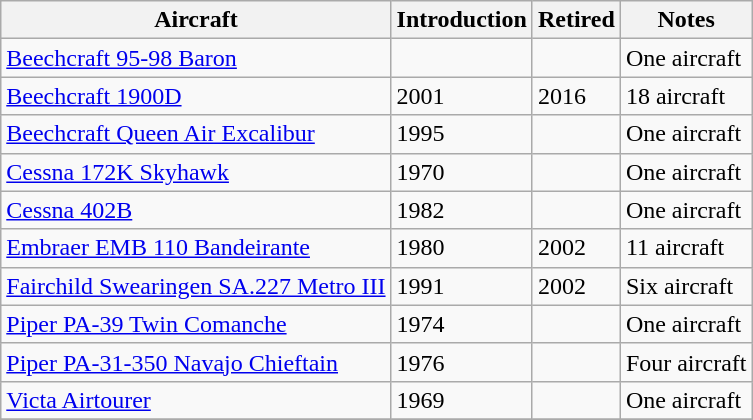<table class="wikitable sortable">
<tr>
<th>Aircraft</th>
<th>Introduction</th>
<th>Retired</th>
<th>Notes</th>
</tr>
<tr>
<td><a href='#'>Beechcraft 95-98 Baron</a></td>
<td></td>
<td></td>
<td>One aircraft</td>
</tr>
<tr>
<td><a href='#'>Beechcraft 1900D</a></td>
<td>2001</td>
<td>2016</td>
<td>18 aircraft</td>
</tr>
<tr>
<td><a href='#'>Beechcraft Queen Air Excalibur</a></td>
<td>1995</td>
<td></td>
<td>One aircraft</td>
</tr>
<tr>
<td><a href='#'>Cessna 172K Skyhawk</a></td>
<td>1970</td>
<td></td>
<td>One aircraft</td>
</tr>
<tr>
<td><a href='#'>Cessna 402B</a></td>
<td>1982</td>
<td></td>
<td>One aircraft</td>
</tr>
<tr>
<td><a href='#'>Embraer EMB 110 Bandeirante</a></td>
<td>1980</td>
<td>2002</td>
<td>11 aircraft</td>
</tr>
<tr>
<td><a href='#'>Fairchild Swearingen SA.227 Metro III</a></td>
<td>1991</td>
<td>2002</td>
<td>Six aircraft</td>
</tr>
<tr>
<td><a href='#'>Piper PA-39 Twin Comanche</a></td>
<td>1974</td>
<td></td>
<td>One aircraft</td>
</tr>
<tr>
<td><a href='#'>Piper PA-31-350 Navajo Chieftain</a></td>
<td>1976</td>
<td></td>
<td>Four aircraft</td>
</tr>
<tr>
<td><a href='#'>Victa Airtourer</a></td>
<td>1969</td>
<td></td>
<td>One aircraft</td>
</tr>
<tr>
</tr>
</table>
